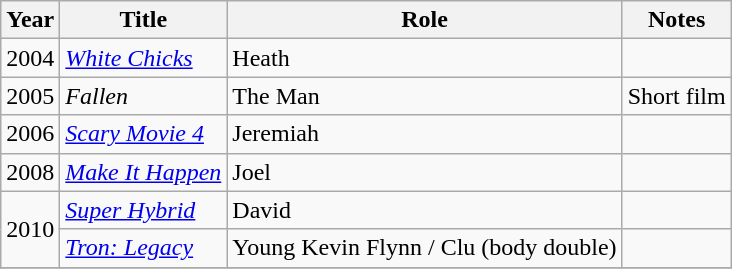<table class="wikitable sortable">
<tr>
<th>Year</th>
<th>Title</th>
<th>Role</th>
<th class="unsortable">Notes</th>
</tr>
<tr>
<td>2004</td>
<td><em><a href='#'>White Chicks</a></em></td>
<td>Heath</td>
<td></td>
</tr>
<tr>
<td>2005</td>
<td><em>Fallen</em></td>
<td>The Man</td>
<td>Short film</td>
</tr>
<tr>
<td>2006</td>
<td><em><a href='#'>Scary Movie 4</a></em></td>
<td>Jeremiah</td>
<td></td>
</tr>
<tr>
<td>2008</td>
<td><em><a href='#'>Make It Happen</a></em></td>
<td>Joel</td>
<td></td>
</tr>
<tr>
<td rowspan="2">2010</td>
<td><em><a href='#'>Super Hybrid</a></em></td>
<td>David</td>
<td></td>
</tr>
<tr>
<td><em><a href='#'>Tron: Legacy</a></em></td>
<td>Young Kevin Flynn / Clu (body double)</td>
<td></td>
</tr>
<tr>
</tr>
</table>
